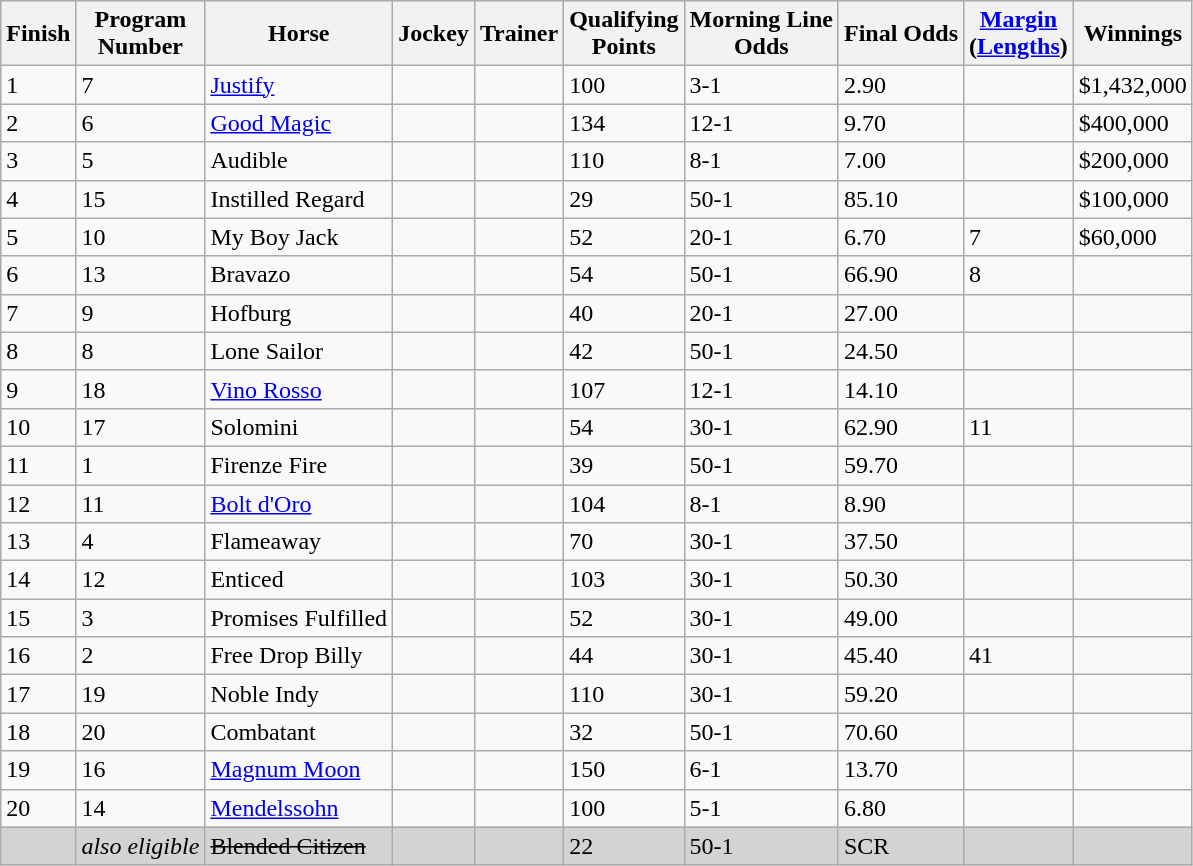<table class="wikitable sortable">
<tr>
<th>Finish</th>
<th>Program<br>Number</th>
<th>Horse</th>
<th>Jockey</th>
<th>Trainer</th>
<th>Qualifying<br>Points</th>
<th>Morning Line<br>Odds</th>
<th>Final Odds</th>
<th><a href='#'>Margin</a><br>(<a href='#'>Lengths</a>)</th>
<th>Winnings</th>
</tr>
<tr>
<td>1</td>
<td>7</td>
<td><a href='#'>Justify</a></td>
<td></td>
<td></td>
<td>100</td>
<td>3-1</td>
<td>2.90</td>
<td></td>
<td>$1,432,000</td>
</tr>
<tr>
<td>2</td>
<td>6</td>
<td><a href='#'>Good Magic</a></td>
<td></td>
<td></td>
<td>134</td>
<td>12-1</td>
<td>9.70</td>
<td></td>
<td>$400,000</td>
</tr>
<tr>
<td>3</td>
<td>5</td>
<td>Audible</td>
<td></td>
<td></td>
<td>110</td>
<td>8-1</td>
<td>7.00</td>
<td></td>
<td>$200,000</td>
</tr>
<tr>
<td>4</td>
<td>15</td>
<td>Instilled Regard</td>
<td></td>
<td></td>
<td>29</td>
<td>50-1</td>
<td>85.10</td>
<td></td>
<td>$100,000</td>
</tr>
<tr>
<td>5</td>
<td>10</td>
<td>My Boy Jack</td>
<td></td>
<td></td>
<td>52</td>
<td>20-1</td>
<td>6.70</td>
<td>7</td>
<td>$60,000</td>
</tr>
<tr>
<td>6</td>
<td>13</td>
<td>Bravazo</td>
<td></td>
<td></td>
<td>54</td>
<td>50-1</td>
<td>66.90</td>
<td>8</td>
<td></td>
</tr>
<tr>
<td>7</td>
<td>9</td>
<td>Hofburg</td>
<td></td>
<td></td>
<td>40</td>
<td>20-1</td>
<td>27.00</td>
<td></td>
<td></td>
</tr>
<tr>
<td>8</td>
<td>8</td>
<td>Lone Sailor</td>
<td></td>
<td></td>
<td>42</td>
<td>50-1</td>
<td>24.50</td>
<td></td>
<td></td>
</tr>
<tr>
<td>9</td>
<td>18</td>
<td><a href='#'>Vino Rosso</a></td>
<td></td>
<td></td>
<td>107</td>
<td>12-1</td>
<td>14.10</td>
<td></td>
<td></td>
</tr>
<tr>
<td>10</td>
<td>17</td>
<td>Solomini</td>
<td></td>
<td></td>
<td>54</td>
<td>30-1</td>
<td>62.90</td>
<td>11</td>
<td></td>
</tr>
<tr>
<td>11</td>
<td>1</td>
<td>Firenze Fire</td>
<td></td>
<td></td>
<td>39</td>
<td>50-1</td>
<td>59.70</td>
<td></td>
<td></td>
</tr>
<tr>
<td>12</td>
<td>11</td>
<td><a href='#'>Bolt d'Oro</a></td>
<td></td>
<td></td>
<td>104</td>
<td>8-1</td>
<td>8.90</td>
<td></td>
<td></td>
</tr>
<tr>
<td>13</td>
<td>4</td>
<td>Flameaway</td>
<td></td>
<td></td>
<td>70</td>
<td>30-1</td>
<td>37.50</td>
<td></td>
<td></td>
</tr>
<tr>
<td>14</td>
<td>12</td>
<td>Enticed</td>
<td></td>
<td></td>
<td>103</td>
<td>30-1</td>
<td>50.30</td>
<td></td>
<td></td>
</tr>
<tr>
<td>15</td>
<td>3</td>
<td>Promises Fulfilled</td>
<td></td>
<td></td>
<td>52</td>
<td>30-1</td>
<td>49.00</td>
<td></td>
<td></td>
</tr>
<tr>
<td>16</td>
<td>2</td>
<td>Free Drop Billy</td>
<td></td>
<td></td>
<td>44</td>
<td>30-1</td>
<td>45.40</td>
<td>41</td>
<td></td>
</tr>
<tr>
<td>17</td>
<td>19</td>
<td>Noble Indy</td>
<td></td>
<td></td>
<td>110</td>
<td>30-1</td>
<td>59.20</td>
<td></td>
<td></td>
</tr>
<tr>
<td>18</td>
<td>20</td>
<td>Combatant</td>
<td></td>
<td></td>
<td>32</td>
<td>50-1</td>
<td>70.60</td>
<td></td>
<td></td>
</tr>
<tr>
<td>19</td>
<td>16</td>
<td><a href='#'>Magnum Moon</a></td>
<td></td>
<td></td>
<td>150</td>
<td>6-1</td>
<td>13.70</td>
<td></td>
<td></td>
</tr>
<tr>
<td>20</td>
<td>14</td>
<td><a href='#'>Mendelssohn</a></td>
<td></td>
<td></td>
<td>100</td>
<td>5-1</td>
<td>6.80</td>
<td></td>
<td></td>
</tr>
<tr bgcolor="lightgray">
<td></td>
<td><em>also eligible</em></td>
<td><s>Blended Citizen</s></td>
<td><s></s></td>
<td><s></s></td>
<td>22</td>
<td>50-1</td>
<td>SCR</td>
<td></td>
<td></td>
</tr>
</table>
